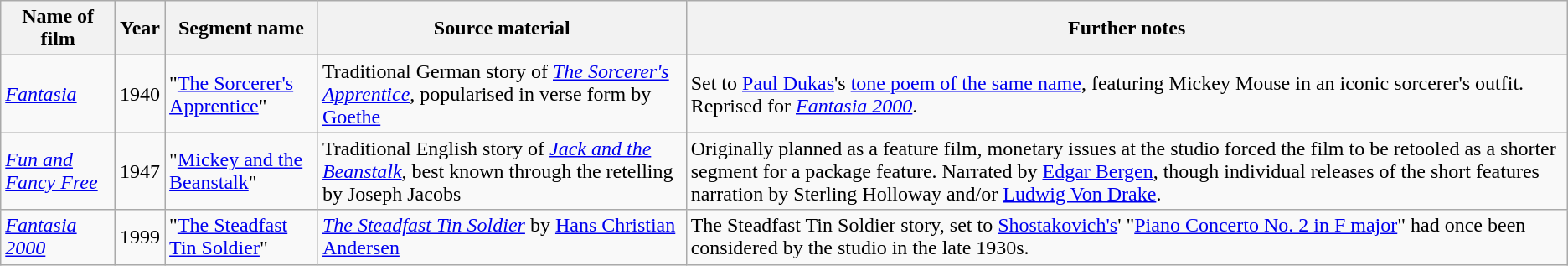<table class="wikitable">
<tr>
<th>Name of film</th>
<th>Year</th>
<th>Segment name</th>
<th>Source material</th>
<th>Further notes</th>
</tr>
<tr>
<td><em><a href='#'>Fantasia</a></em></td>
<td>1940</td>
<td>"<a href='#'>The Sorcerer's Apprentice</a>"</td>
<td>Traditional German story of <em><a href='#'>The Sorcerer's Apprentice</a></em>, popularised in verse form by <a href='#'>Goethe</a></td>
<td>Set to <a href='#'>Paul Dukas</a>'s <a href='#'>tone poem of the same name</a>, featuring Mickey Mouse in an iconic sorcerer's outfit. Reprised for <em><a href='#'>Fantasia 2000</a></em>.</td>
</tr>
<tr>
<td><em><a href='#'>Fun and Fancy Free</a></em></td>
<td>1947</td>
<td>"<a href='#'>Mickey and the Beanstalk</a>"</td>
<td>Traditional English story of <em><a href='#'>Jack and the Beanstalk</a></em>, best known through the retelling by Joseph Jacobs</td>
<td>Originally planned as a feature film, monetary issues at the studio forced the film to be retooled as a shorter segment for a package feature. Narrated by <a href='#'>Edgar Bergen</a>, though individual releases of the short features narration by Sterling Holloway and/or <a href='#'>Ludwig Von Drake</a>.</td>
</tr>
<tr>
<td><em><a href='#'>Fantasia 2000</a></em></td>
<td>1999</td>
<td>"<a href='#'>The Steadfast Tin Soldier</a>"</td>
<td><em><a href='#'>The Steadfast Tin Soldier</a></em> by <a href='#'>Hans Christian Andersen</a></td>
<td>The Steadfast Tin Soldier story, set to <a href='#'>Shostakovich's</a>' "<a href='#'>Piano Concerto No. 2 in F major</a>" had once been considered by the studio in the late 1930s.</td>
</tr>
</table>
